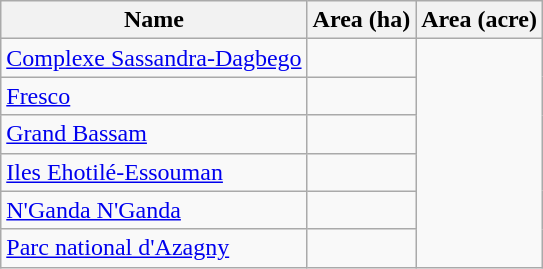<table class="wikitable sortable">
<tr>
<th scope="col" align=left>Name</th>
<th scope="col">Area (ha)</th>
<th scope="col">Area (acre)</th>
</tr>
<tr ---->
<td><a href='#'>Complexe Sassandra-Dagbego</a></td>
<td></td>
</tr>
<tr ---->
<td><a href='#'>Fresco</a></td>
<td></td>
</tr>
<tr ---->
<td><a href='#'>Grand Bassam</a></td>
<td></td>
</tr>
<tr ---->
<td><a href='#'>Iles Ehotilé-Essouman</a></td>
<td></td>
</tr>
<tr ---->
<td><a href='#'>N'Ganda N'Ganda</a></td>
<td></td>
</tr>
<tr ---->
<td><a href='#'>Parc national d'Azagny</a></td>
<td></td>
</tr>
</table>
